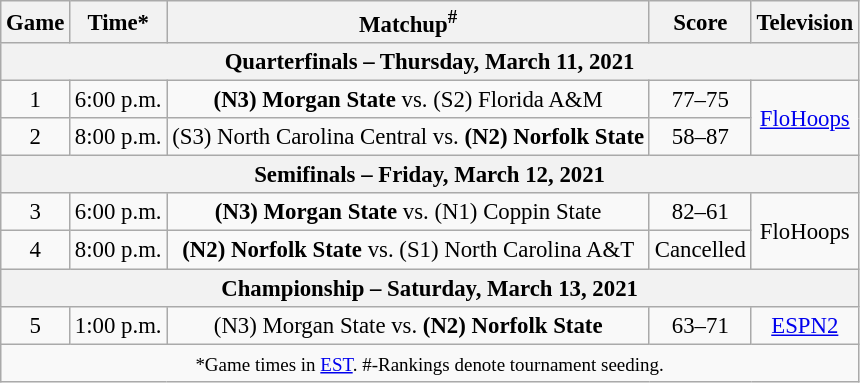<table class="wikitable" style="font-size: 95%;text-align:center">
<tr>
<th>Game</th>
<th>Time*</th>
<th>Matchup<sup>#</sup></th>
<th>Score</th>
<th>Television</th>
</tr>
<tr>
<th colspan=5>Quarterfinals – Thursday, March 11, 2021</th>
</tr>
<tr>
<td>1</td>
<td>6:00 p.m.</td>
<td><strong>(N3) Morgan State</strong> vs. (S2) Florida A&M</td>
<td>77–75</td>
<td rowspan=2><a href='#'>FloHoops</a></td>
</tr>
<tr>
<td>2</td>
<td>8:00 p.m.</td>
<td>(S3) North Carolina Central vs. <strong>(N2) Norfolk State</strong></td>
<td>58–87</td>
</tr>
<tr>
<th colspan=5>Semifinals – Friday, March 12, 2021</th>
</tr>
<tr>
<td>3</td>
<td>6:00 p.m.</td>
<td><strong>(N3) Morgan State</strong> vs. (N1) Coppin State</td>
<td>82–61</td>
<td rowspan=2>FloHoops</td>
</tr>
<tr>
<td>4</td>
<td>8:00 p.m.</td>
<td><strong>(N2) Norfolk State</strong> vs. (S1) North Carolina A&T</td>
<td>Cancelled</td>
</tr>
<tr>
<th colspan=5>Championship – Saturday, March 13, 2021</th>
</tr>
<tr>
<td>5</td>
<td>1:00 p.m.</td>
<td>(N3) Morgan State vs. <strong>(N2) Norfolk State</strong></td>
<td>63–71</td>
<td rowspan=1><a href='#'>ESPN2</a></td>
</tr>
<tr>
<td colspan=5><small>*Game times in <a href='#'>EST</a>. #-Rankings denote tournament seeding.</small></td>
</tr>
</table>
